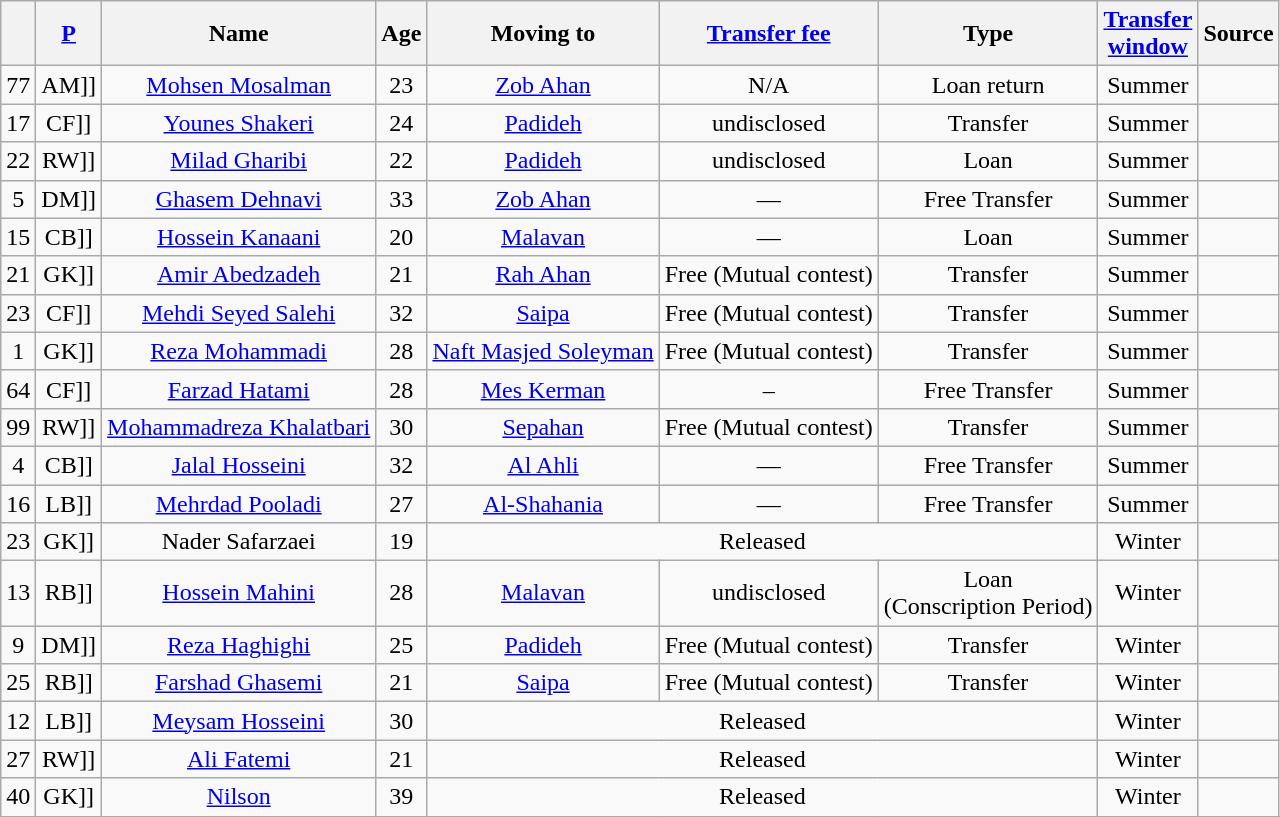<table class="wikitable sortable " style="text-align:center">
<tr>
<th></th>
<th><a href='#'>P</a></th>
<th>Name</th>
<th>Age</th>
<th>Moving to</th>
<th><a href='#'>Transfer fee</a></th>
<th>Type</th>
<th><a href='#'>Transfer<br>window</a></th>
<th>Source</th>
</tr>
<tr>
<td>77</td>
<td [[>AM]]</td>
<td><a href='#'>Mohsen Mosalman</a></td>
<td>23</td>
<td><a href='#'>Zob Ahan</a></td>
<td>N/A</td>
<td>Loan return</td>
<td>Summer</td>
<td></td>
</tr>
<tr>
<td>17</td>
<td [[>CF]]</td>
<td><a href='#'>Younes Shakeri</a></td>
<td>24</td>
<td><a href='#'>Padideh</a></td>
<td>undisclosed</td>
<td>Transfer</td>
<td>Summer</td>
<td></td>
</tr>
<tr>
<td>22</td>
<td [[>RW]]</td>
<td><a href='#'>Milad Gharibi</a></td>
<td>22</td>
<td><a href='#'>Padideh</a></td>
<td>undisclosed</td>
<td>Loan</td>
<td>Summer</td>
<td></td>
</tr>
<tr>
<td>5</td>
<td [[>DM]]</td>
<td><a href='#'>Ghasem Dehnavi</a></td>
<td>33</td>
<td><a href='#'>Zob Ahan</a></td>
<td>—</td>
<td>Free Transfer</td>
<td>Summer</td>
<td></td>
</tr>
<tr>
<td>15</td>
<td [[>CB]]</td>
<td><a href='#'>Hossein Kanaani</a></td>
<td>20</td>
<td><a href='#'>Malavan</a></td>
<td>—</td>
<td>Loan</td>
<td>Summer</td>
<td></td>
</tr>
<tr>
<td>21</td>
<td [[>GK]]</td>
<td><a href='#'>Amir Abedzadeh</a></td>
<td>21</td>
<td><a href='#'>Rah Ahan</a></td>
<td>Free (Mutual contest)</td>
<td>Transfer</td>
<td>Summer</td>
<td></td>
</tr>
<tr>
<td>23</td>
<td [[>CF]]</td>
<td><a href='#'>Mehdi Seyed Salehi</a></td>
<td>32</td>
<td><a href='#'>Saipa</a></td>
<td>Free (Mutual contest)</td>
<td>Transfer</td>
<td>Summer</td>
<td></td>
</tr>
<tr>
<td>1</td>
<td [[>GK]]</td>
<td><a href='#'>Reza Mohammadi</a></td>
<td>28</td>
<td><a href='#'>Naft Masjed Soleyman</a></td>
<td>Free (Mutual contest)</td>
<td>Transfer</td>
<td>Summer</td>
<td></td>
</tr>
<tr>
<td>64</td>
<td [[>CF]]</td>
<td><a href='#'>Farzad Hatami</a></td>
<td>28</td>
<td><a href='#'>Mes Kerman</a></td>
<td>–</td>
<td>Free Transfer</td>
<td>Summer</td>
<td></td>
</tr>
<tr>
<td>99</td>
<td [[>RW]]</td>
<td><a href='#'>Mohammadreza Khalatbari</a></td>
<td>30</td>
<td><a href='#'>Sepahan</a></td>
<td>Free (Mutual contest)</td>
<td>Transfer</td>
<td>Summer</td>
<td></td>
</tr>
<tr>
<td>4</td>
<td [[>CB]]</td>
<td><a href='#'>Jalal Hosseini</a></td>
<td>32</td>
<td> <a href='#'>Al Ahli</a></td>
<td>—</td>
<td>Free Transfer</td>
<td>Summer</td>
<td></td>
</tr>
<tr>
<td>16</td>
<td [[>LB]]</td>
<td><a href='#'>Mehrdad Pooladi</a></td>
<td>27</td>
<td> <a href='#'>Al-Shahania</a></td>
<td>—</td>
<td>Free Transfer</td>
<td>Summer</td>
<td></td>
</tr>
<tr>
<td>23</td>
<td [[>GK]]</td>
<td>Nader Safarzaei</td>
<td>19</td>
<td colspan="3">Released</td>
<td>Winter</td>
<td></td>
</tr>
<tr>
<td>13</td>
<td [[>RB]]</td>
<td><a href='#'>Hossein Mahini</a></td>
<td>28</td>
<td><a href='#'>Malavan</a></td>
<td>undisclosed</td>
<td>Loan<br>(Conscription Period)</td>
<td>Winter</td>
<td></td>
</tr>
<tr>
<td>9</td>
<td [[>DM]]</td>
<td><a href='#'>Reza Haghighi</a></td>
<td>25</td>
<td><a href='#'>Padideh</a></td>
<td>Free (Mutual contest)</td>
<td>Transfer</td>
<td>Winter</td>
<td></td>
</tr>
<tr>
<td>25</td>
<td [[>RB]]</td>
<td><a href='#'>Farshad Ghasemi</a></td>
<td>21</td>
<td><a href='#'>Saipa</a></td>
<td>Free (Mutual contest)</td>
<td>Transfer</td>
<td>Winter</td>
<td></td>
</tr>
<tr>
<td>12</td>
<td [[>LB]]</td>
<td><a href='#'>Meysam Hosseini</a></td>
<td>30</td>
<td colspan="3">Released</td>
<td>Winter</td>
<td></td>
</tr>
<tr>
<td>27</td>
<td [[>RW]]</td>
<td><a href='#'>Ali Fatemi</a></td>
<td>21</td>
<td colspan="3">Released</td>
<td>Winter</td>
<td></td>
</tr>
<tr>
<td>40</td>
<td [[>GK]]</td>
<td> <a href='#'>Nilson</a></td>
<td>39</td>
<td colspan="3">Released</td>
<td>Winter</td>
<td></td>
</tr>
<tr>
</tr>
</table>
